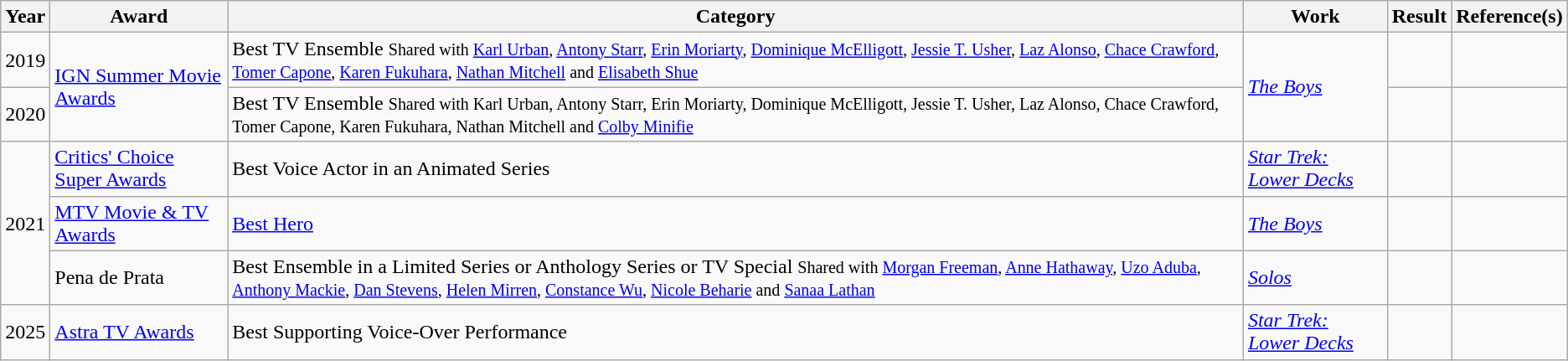<table class="wikitable sortable">
<tr>
<th>Year</th>
<th>Award</th>
<th>Category</th>
<th>Work</th>
<th>Result</th>
<th scope="col" class="unsortable">Reference(s)</th>
</tr>
<tr>
<td>2019</td>
<td rowspan="2"><a href='#'>IGN Summer Movie Awards</a></td>
<td>Best TV Ensemble <small>Shared with <a href='#'>Karl Urban</a>, <a href='#'>Antony Starr</a>, <a href='#'>Erin Moriarty</a>, <a href='#'>Dominique McElligott</a>, <a href='#'>Jessie T. Usher</a>, <a href='#'>Laz Alonso</a>, <a href='#'>Chace Crawford</a>, <a href='#'>Tomer Capone</a>, <a href='#'>Karen Fukuhara</a>, <a href='#'>Nathan Mitchell</a> and <a href='#'>Elisabeth Shue</a></small></td>
<td rowspan="2"><em><a href='#'>The Boys</a></em></td>
<td></td>
<td></td>
</tr>
<tr>
<td>2020</td>
<td>Best TV Ensemble <small>Shared with Karl Urban, Antony Starr, Erin Moriarty, Dominique McElligott, Jessie T. Usher, Laz Alonso, Chace Crawford, Tomer Capone, Karen Fukuhara, Nathan Mitchell and <a href='#'>Colby Minifie</a></small></td>
<td></td>
<td></td>
</tr>
<tr>
<td rowspan="3">2021</td>
<td><a href='#'>Critics' Choice Super Awards</a></td>
<td>Best Voice Actor in an Animated Series</td>
<td><em><a href='#'>Star Trek: Lower Decks</a></em></td>
<td></td>
<td></td>
</tr>
<tr>
<td><a href='#'>MTV Movie & TV Awards</a></td>
<td><a href='#'>Best Hero</a></td>
<td><em><a href='#'>The Boys</a></em></td>
<td></td>
<td></td>
</tr>
<tr>
<td>Pena de Prata</td>
<td>Best Ensemble in a Limited Series or Anthology Series or TV Special <small>Shared with <a href='#'>Morgan Freeman</a>, <a href='#'>Anne Hathaway</a>, <a href='#'>Uzo Aduba</a>, <a href='#'>Anthony Mackie</a>, <a href='#'>Dan Stevens</a>, <a href='#'>Helen Mirren</a>, <a href='#'>Constance Wu</a>, <a href='#'>Nicole Beharie</a> and <a href='#'>Sanaa Lathan</a></small></td>
<td><em><a href='#'>Solos</a></em></td>
<td></td>
<td></td>
</tr>
<tr>
<td>2025</td>
<td><a href='#'>Astra TV Awards</a></td>
<td>Best Supporting Voice-Over Performance</td>
<td><em><a href='#'>Star Trek: Lower Decks</a></em></td>
<td></td>
<td></td>
</tr>
</table>
